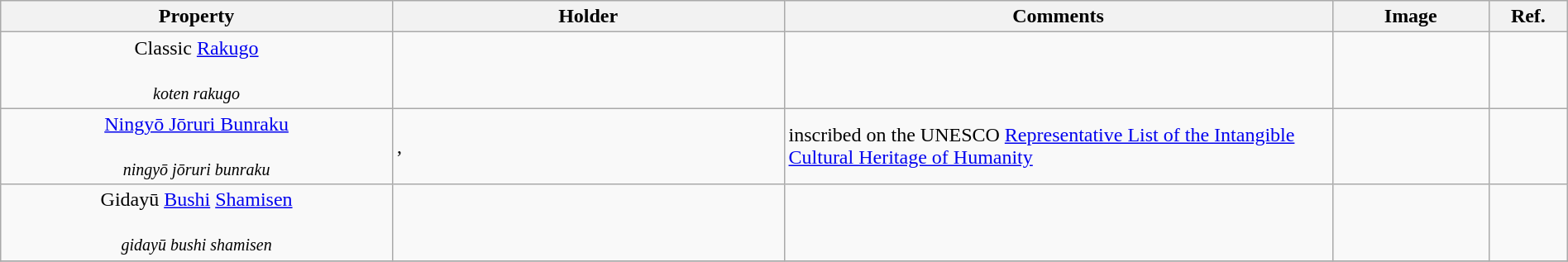<table class="wikitable sortable"  style="width:100%;">
<tr>
<th width="25%" align="left">Property</th>
<th width="25%" align="left">Holder</th>
<th width="35%" align="left" class="unsortable">Comments</th>
<th width="10%" align="left" class="unsortable">Image</th>
<th width="5%" align="left" class="unsortable">Ref.</th>
</tr>
<tr>
<td align="center">Classic <a href='#'>Rakugo</a><br><br><small><em>koten rakugo</em></small></td>
<td></td>
<td></td>
<td></td>
<td></td>
</tr>
<tr>
<td align="center"><a href='#'>Ningyō Jōruri Bunraku</a><br><br><small><em>ningyō jōruri bunraku</em></small></td>
<td>, </td>
<td>inscribed on the UNESCO <a href='#'>Representative List of the Intangible Cultural Heritage of Humanity</a></td>
<td></td>
<td></td>
</tr>
<tr>
<td align="center">Gidayū <a href='#'>Bushi</a> <a href='#'>Shamisen</a><br><br><small><em>gidayū bushi shamisen</em></small></td>
<td></td>
<td></td>
<td></td>
<td></td>
</tr>
<tr>
</tr>
</table>
